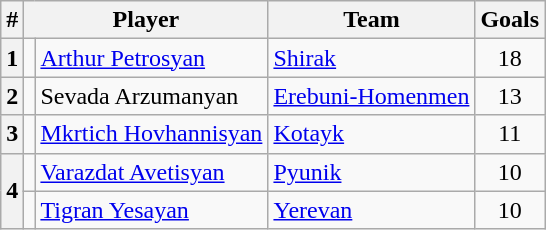<table class="wikitable">
<tr>
<th>#</th>
<th colspan=2>Player</th>
<th>Team</th>
<th>Goals</th>
</tr>
<tr>
<th>1</th>
<td></td>
<td><a href='#'>Arthur Petrosyan</a></td>
<td><a href='#'>Shirak</a></td>
<td align=center>18</td>
</tr>
<tr>
<th>2</th>
<td></td>
<td>Sevada Arzumanyan</td>
<td><a href='#'>Erebuni-Homenmen</a></td>
<td align=center>13</td>
</tr>
<tr>
<th>3</th>
<td></td>
<td><a href='#'>Mkrtich Hovhannisyan</a></td>
<td><a href='#'>Kotayk</a></td>
<td align=center>11</td>
</tr>
<tr>
<th rowspan=2>4</th>
<td></td>
<td><a href='#'>Varazdat Avetisyan</a></td>
<td><a href='#'>Pyunik</a></td>
<td align=center>10</td>
</tr>
<tr>
<td></td>
<td><a href='#'>Tigran Yesayan</a></td>
<td><a href='#'>Yerevan</a></td>
<td align=center>10</td>
</tr>
</table>
